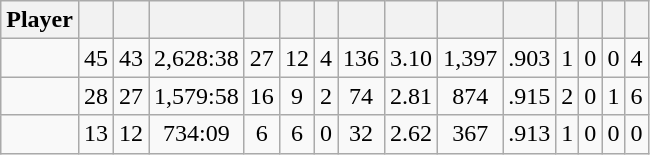<table class="wikitable sortable" style="text-align:center;">
<tr>
<th>Player</th>
<th></th>
<th></th>
<th></th>
<th></th>
<th></th>
<th></th>
<th></th>
<th></th>
<th></th>
<th></th>
<th></th>
<th></th>
<th></th>
<th></th>
</tr>
<tr>
<td></td>
<td>45</td>
<td>43</td>
<td>2,628:38</td>
<td>27</td>
<td>12</td>
<td>4</td>
<td>136</td>
<td>3.10</td>
<td>1,397</td>
<td>.903</td>
<td>1</td>
<td>0</td>
<td>0</td>
<td>4</td>
</tr>
<tr>
<td></td>
<td>28</td>
<td>27</td>
<td>1,579:58</td>
<td>16</td>
<td>9</td>
<td>2</td>
<td>74</td>
<td>2.81</td>
<td>874</td>
<td>.915</td>
<td>2</td>
<td>0</td>
<td>1</td>
<td>6</td>
</tr>
<tr>
<td></td>
<td>13</td>
<td>12</td>
<td>734:09</td>
<td>6</td>
<td>6</td>
<td>0</td>
<td>32</td>
<td>2.62</td>
<td>367</td>
<td>.913</td>
<td>1</td>
<td>0</td>
<td>0</td>
<td>0</td>
</tr>
</table>
